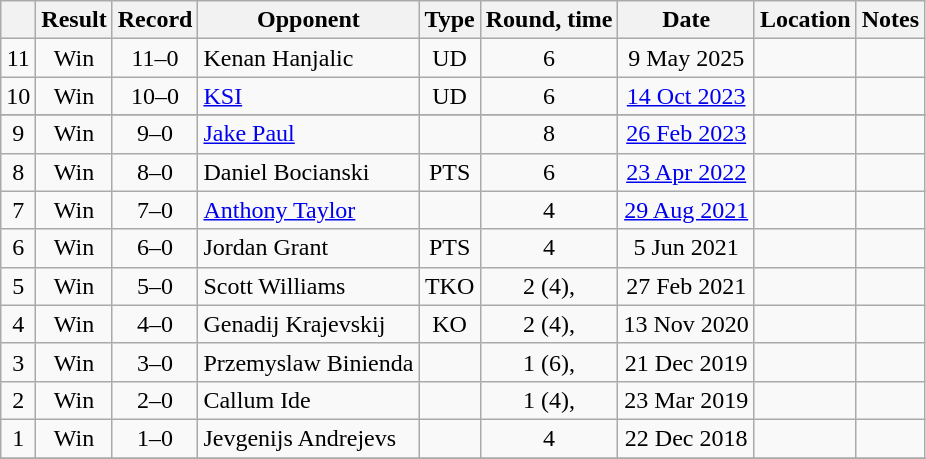<table class="wikitable" style="text-align:center">
<tr>
<th></th>
<th>Result</th>
<th>Record</th>
<th>Opponent</th>
<th>Type</th>
<th>Round, time</th>
<th>Date</th>
<th>Location</th>
<th>Notes</th>
</tr>
<tr>
<td>11</td>
<td>Win</td>
<td>11–0</td>
<td align=left>Kenan Hanjalic</td>
<td>UD</td>
<td>6</td>
<td>9 May 2025</td>
<td align=left></td>
<td></td>
</tr>
<tr>
<td>10</td>
<td>Win</td>
<td>10–0</td>
<td align=left><a href='#'>KSI</a></td>
<td>UD</td>
<td>6</td>
<td><a href='#'>14 Oct 2023</a></td>
<td align=left></td>
<td align=left></td>
</tr>
<tr>
</tr>
<tr>
<td>9</td>
<td>Win</td>
<td>9–0</td>
<td align=left><a href='#'>Jake Paul</a></td>
<td></td>
<td>8</td>
<td><a href='#'>26 Feb 2023</a></td>
<td align=left></td>
<td></td>
</tr>
<tr>
<td>8</td>
<td>Win</td>
<td>8–0</td>
<td align=left>Daniel Bocianski</td>
<td>PTS</td>
<td>6</td>
<td><a href='#'>23 Apr 2022</a></td>
<td align=left></td>
<td></td>
</tr>
<tr>
<td>7</td>
<td>Win</td>
<td>7–0</td>
<td align=left><a href='#'>Anthony Taylor</a></td>
<td></td>
<td>4</td>
<td><a href='#'>29 Aug 2021</a></td>
<td align=left></td>
<td></td>
</tr>
<tr>
<td>6</td>
<td>Win</td>
<td>6–0</td>
<td align=left>Jordan Grant</td>
<td>PTS</td>
<td>4</td>
<td>5 Jun 2021</td>
<td align=left></td>
<td></td>
</tr>
<tr>
<td>5</td>
<td>Win</td>
<td>5–0</td>
<td align=left>Scott Williams</td>
<td>TKO</td>
<td>2 (4), </td>
<td>27 Feb 2021</td>
<td align=left></td>
<td></td>
</tr>
<tr>
<td>4</td>
<td>Win</td>
<td>4–0</td>
<td align=left>Genadij Krajevskij</td>
<td>KO</td>
<td>2 (4), </td>
<td>13 Nov 2020</td>
<td align=left></td>
<td></td>
</tr>
<tr>
<td>3</td>
<td>Win</td>
<td>3–0</td>
<td align=left>Przemyslaw Binienda</td>
<td></td>
<td>1 (6), </td>
<td>21 Dec 2019</td>
<td align=left></td>
<td></td>
</tr>
<tr>
<td>2</td>
<td>Win</td>
<td>2–0</td>
<td align=left>Callum Ide</td>
<td></td>
<td>1 (4), </td>
<td>23 Mar 2019</td>
<td align=left></td>
<td></td>
</tr>
<tr>
<td>1</td>
<td>Win</td>
<td>1–0</td>
<td align=left>Jevgenijs Andrejevs</td>
<td></td>
<td>4</td>
<td>22 Dec 2018</td>
<td align=left></td>
<td></td>
</tr>
<tr>
</tr>
</table>
